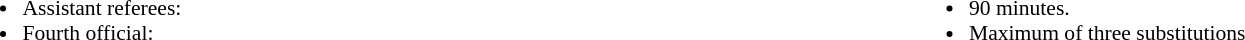<table style="width:100%; font-size:90%">
<tr>
<td style="width:50%; vertical-align:top"><br><ul><li>Assistant referees:</li><li>Fourth official:</li></ul></td>
<td style="width:50%; vertical-align:top"><br><ul><li>90 minutes.</li><li>Maximum of three substitutions</li></ul></td>
</tr>
</table>
